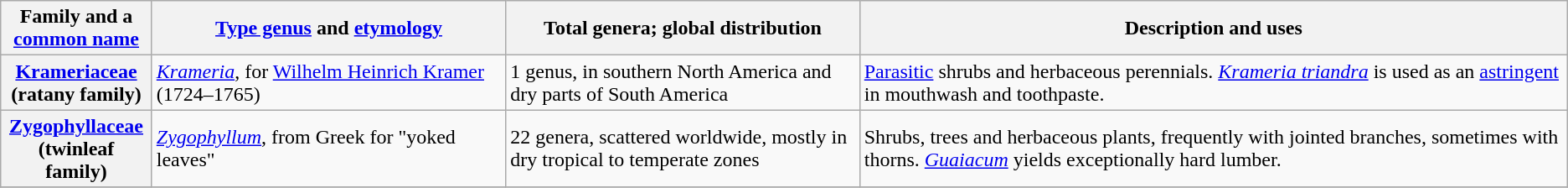<table class="sortable wikitable plainrowheaders">
<tr>
<th scope="col" width="1%">Family and a <a href='#'>common name</a></th>
<th scope="col" width="15%"><a href='#'>Type genus</a> and <a href='#'>etymology</a></th>
<th scope="col" width="15%">Total genera; global distribution</th>
<th scope="col" class=unsortable width="30%" style="min-width:160px;">Description and uses</th>
</tr>
<tr>
<th scope="row"><a href='#'>Krameriaceae</a> (ratany family)</th>
<td><em><a href='#'>Krameria</a></em>, for <a href='#'>Wilhelm Heinrich Kramer</a> (1724–1765)</td>
<td>1 genus, in southern North America and dry parts of South America</td>
<td><a href='#'>Parasitic</a> shrubs and herbaceous perennials. <em><a href='#'>Krameria triandra</a></em> is used as an <a href='#'>astringent</a> in mouthwash and toothpaste.</td>
</tr>
<tr>
<th scope="row"><a href='#'>Zygophyllaceae</a> (twinleaf family)</th>
<td><em><a href='#'>Zygophyllum</a></em>, from Greek for "yoked leaves"</td>
<td>22 genera, scattered worldwide, mostly in dry tropical to temperate zones</td>
<td>Shrubs, trees and herbaceous plants, frequently with jointed branches, sometimes with thorns. <em><a href='#'>Guaiacum</a></em> yields exceptionally hard lumber.</td>
</tr>
<tr>
</tr>
</table>
